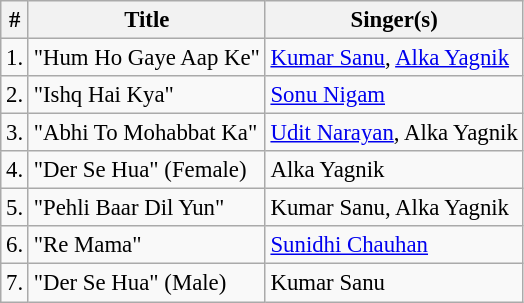<table class="wikitable sortable" style="font-size:95%;">
<tr>
<th>#</th>
<th>Title</th>
<th>Singer(s)</th>
</tr>
<tr>
<td>1.</td>
<td>"Hum Ho Gaye Aap Ke"</td>
<td><a href='#'>Kumar Sanu</a>, <a href='#'>Alka Yagnik</a></td>
</tr>
<tr>
<td>2.</td>
<td>"Ishq Hai Kya"</td>
<td><a href='#'>Sonu Nigam</a></td>
</tr>
<tr>
<td>3.</td>
<td>"Abhi To Mohabbat Ka"</td>
<td><a href='#'>Udit Narayan</a>, Alka Yagnik</td>
</tr>
<tr>
<td>4.</td>
<td>"Der Se Hua" (Female)</td>
<td>Alka Yagnik</td>
</tr>
<tr>
<td>5.</td>
<td>"Pehli Baar Dil Yun"</td>
<td>Kumar Sanu, Alka Yagnik</td>
</tr>
<tr>
<td>6.</td>
<td>"Re Mama"</td>
<td><a href='#'>Sunidhi Chauhan</a></td>
</tr>
<tr>
<td>7.</td>
<td>"Der Se Hua" (Male)</td>
<td>Kumar Sanu</td>
</tr>
</table>
